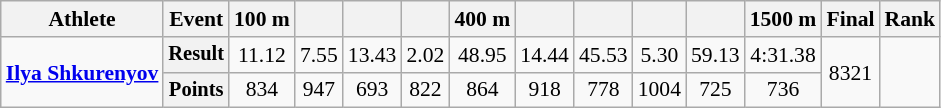<table class="wikitable" style="font-size:90%;">
<tr>
<th>Athlete</th>
<th>Event</th>
<th>100 m</th>
<th></th>
<th></th>
<th></th>
<th>400 m</th>
<th></th>
<th></th>
<th></th>
<th></th>
<th>1500 m</th>
<th>Final</th>
<th>Rank</th>
</tr>
<tr align=center>
<td rowspan=2 align=left><strong><a href='#'>Ilya Shkurenyov</a></strong></td>
<th style="font-size:95%">Result</th>
<td>11.12</td>
<td>7.55</td>
<td>13.43</td>
<td>2.02</td>
<td>48.95</td>
<td>14.44</td>
<td>45.53</td>
<td>5.30</td>
<td>59.13</td>
<td>4:31.38</td>
<td rowspan=2>8321</td>
<td rowspan=2></td>
</tr>
<tr align=center>
<th style="font-size:95%">Points</th>
<td>834</td>
<td>947</td>
<td>693</td>
<td>822</td>
<td>864</td>
<td>918</td>
<td>778</td>
<td>1004</td>
<td>725</td>
<td>736</td>
</tr>
</table>
